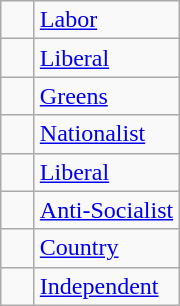<table class="wikitable">
<tr>
<td width=15 > </td>
<td><a href='#'>Labor</a></td>
</tr>
<tr>
<td width=15 > </td>
<td><a href='#'>Liberal</a></td>
</tr>
<tr>
<td width=15 > </td>
<td><a href='#'>Greens</a></td>
</tr>
<tr>
<td width=15 > </td>
<td><a href='#'>Nationalist</a></td>
</tr>
<tr>
<td width=15 > </td>
<td><a href='#'>Liberal</a></td>
</tr>
<tr>
<td width=15 > </td>
<td><a href='#'>Anti-Socialist</a></td>
</tr>
<tr>
<td width=15 > </td>
<td><a href='#'>Country</a></td>
</tr>
<tr>
<td width=15 > </td>
<td><a href='#'>Independent</a></td>
</tr>
</table>
